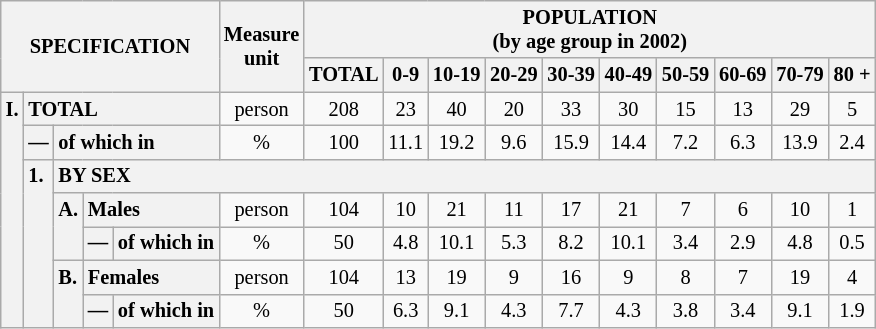<table class="wikitable" style="font-size:85%; text-align:center">
<tr>
<th rowspan="2" colspan="5">SPECIFICATION</th>
<th rowspan="2">Measure<br> unit</th>
<th colspan="10" rowspan="1">POPULATION<br> (by age group in 2002)</th>
</tr>
<tr>
<th>TOTAL</th>
<th>0-9</th>
<th>10-19</th>
<th>20-29</th>
<th>30-39</th>
<th>40-49</th>
<th>50-59</th>
<th>60-69</th>
<th>70-79</th>
<th>80 +</th>
</tr>
<tr>
<th style="text-align:left" valign="top" rowspan="7">I.</th>
<th style="text-align:left" colspan="4">TOTAL</th>
<td>person</td>
<td>208</td>
<td>23</td>
<td>40</td>
<td>20</td>
<td>33</td>
<td>30</td>
<td>15</td>
<td>13</td>
<td>29</td>
<td>5</td>
</tr>
<tr>
<th style="text-align:left" valign="top">—</th>
<th style="text-align:left" colspan="3">of which in</th>
<td>%</td>
<td>100</td>
<td>11.1</td>
<td>19.2</td>
<td>9.6</td>
<td>15.9</td>
<td>14.4</td>
<td>7.2</td>
<td>6.3</td>
<td>13.9</td>
<td>2.4</td>
</tr>
<tr>
<th style="text-align:left" valign="top" rowspan="5">1.</th>
<th style="text-align:left" colspan="14">BY SEX</th>
</tr>
<tr>
<th style="text-align:left" valign="top" rowspan="2">A.</th>
<th style="text-align:left" colspan="2">Males</th>
<td>person</td>
<td>104</td>
<td>10</td>
<td>21</td>
<td>11</td>
<td>17</td>
<td>21</td>
<td>7</td>
<td>6</td>
<td>10</td>
<td>1</td>
</tr>
<tr>
<th style="text-align:left" valign="top">—</th>
<th style="text-align:left" colspan="1">of which in</th>
<td>%</td>
<td>50</td>
<td>4.8</td>
<td>10.1</td>
<td>5.3</td>
<td>8.2</td>
<td>10.1</td>
<td>3.4</td>
<td>2.9</td>
<td>4.8</td>
<td>0.5</td>
</tr>
<tr>
<th style="text-align:left" valign="top" rowspan="2">B.</th>
<th style="text-align:left" colspan="2">Females</th>
<td>person</td>
<td>104</td>
<td>13</td>
<td>19</td>
<td>9</td>
<td>16</td>
<td>9</td>
<td>8</td>
<td>7</td>
<td>19</td>
<td>4</td>
</tr>
<tr>
<th style="text-align:left" valign="top">—</th>
<th style="text-align:left" colspan="1">of which in</th>
<td>%</td>
<td>50</td>
<td>6.3</td>
<td>9.1</td>
<td>4.3</td>
<td>7.7</td>
<td>4.3</td>
<td>3.8</td>
<td>3.4</td>
<td>9.1</td>
<td>1.9</td>
</tr>
</table>
